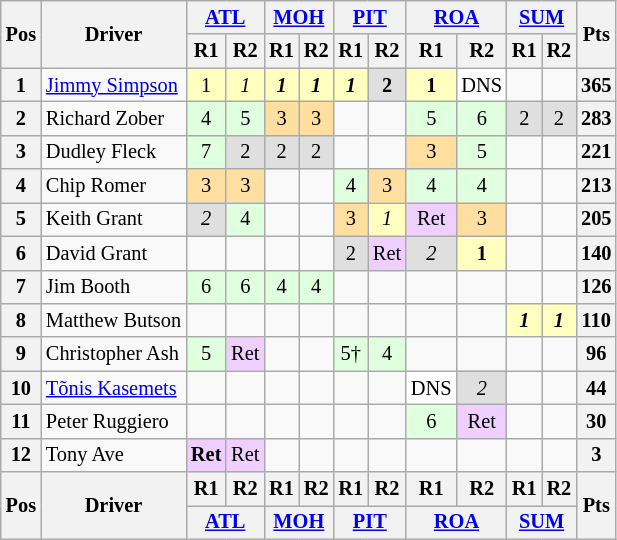<table class="wikitable" style="font-size:85%; text-align:center">
<tr>
<th rowspan="2" valign="middle">Pos</th>
<th rowspan="2" valign="middle">Driver</th>
<th colspan="2"><a href='#'>ATL</a></th>
<th colspan="2"><a href='#'>MOH</a></th>
<th colspan="2"><a href='#'>PIT</a></th>
<th colspan="2"><a href='#'>ROA</a></th>
<th colspan="2"><a href='#'>SUM</a></th>
<th rowspan="2" valign="middle">Pts</th>
</tr>
<tr>
<th>R1</th>
<th>R2</th>
<th>R1</th>
<th>R2</th>
<th>R1</th>
<th>R2</th>
<th>R1</th>
<th>R2</th>
<th>R1</th>
<th>R2</th>
</tr>
<tr>
<th>1</th>
<td align="left"> <a href='#'>Jimmy Simpson</a></td>
<td style="background:#FFFFBF;">1</td>
<td style="background:#FFFFBF;"><em>1</em></td>
<td style="background:#FFFFBF;"><strong><em>1</em></strong></td>
<td style="background:#FFFFBF;"><strong><em>1</em></strong></td>
<td style="background:#FFFFBF;"><strong><em>1</em></strong></td>
<td style="background:#DFDFDF;"><strong>2</strong></td>
<td style="background:#FFFFBF;"><strong>1</strong></td>
<td style="background:#FFFFFF;">DNS</td>
<td></td>
<td></td>
<th>365</th>
</tr>
<tr>
<th>2</th>
<td align="left"> Richard Zober</td>
<td style="background:#DFFFDF;">4</td>
<td style="background:#DFFFDF;">5</td>
<td style="background:#FFDF9F;">3</td>
<td style="background:#FFDF9F;">3</td>
<td></td>
<td></td>
<td style="background:#DFFFDF;">5</td>
<td style="background:#DFFFDF;">6</td>
<td style="background:#DFDFDF;">2</td>
<td style="background:#DFDFDF;">2</td>
<th>283</th>
</tr>
<tr>
<th>3</th>
<td align="left"> Dudley Fleck</td>
<td style="background:#DFFFDF;">7</td>
<td style="background:#DFDFDF;">2</td>
<td style="background:#DFDFDF;">2</td>
<td style="background:#DFDFDF;">2</td>
<td></td>
<td></td>
<td style="background:#FFDF9F;">3</td>
<td style="background:#DFFFDF;">5</td>
<td></td>
<td></td>
<th>221</th>
</tr>
<tr>
<th>4</th>
<td align="left"> Chip Romer</td>
<td style="background:#FFDF9F;">3</td>
<td style="background:#FFDF9F;">3</td>
<td></td>
<td></td>
<td style="background:#DFFFDF;">4</td>
<td style="background:#FFDF9F;">3</td>
<td style="background:#DFFFDF;">4</td>
<td style="background:#DFFFDF;">4</td>
<td></td>
<td></td>
<th>213</th>
</tr>
<tr>
<th>5</th>
<td align="left"> Keith Grant</td>
<td style="background:#DFDFDF;"><em>2</em></td>
<td style="background:#DFFFDF;">4</td>
<td></td>
<td></td>
<td style="background:#FFDF9F;">3</td>
<td style="background:#FFFFBF;"><em>1</em></td>
<td style="background:#EFCFFF;">Ret</td>
<td style="background:#FFDF9F;">3</td>
<td></td>
<td></td>
<th>205</th>
</tr>
<tr>
<th>6</th>
<td align="left"> David Grant</td>
<td></td>
<td></td>
<td></td>
<td></td>
<td style="background:#DFDFDF;">2</td>
<td style="background:#EFCFFF;">Ret</td>
<td style="background:#DFDFDF;"><em>2</em></td>
<td style="background:#FFFFBF;"><strong>1</strong></td>
<td></td>
<td></td>
<th>140</th>
</tr>
<tr>
<th>7</th>
<td align="left"> Jim Booth</td>
<td style="background:#DFFFDF;">6</td>
<td style="background:#DFFFDF;">6</td>
<td style="background:#DFFFDF;">4</td>
<td style="background:#DFFFDF;">4</td>
<td></td>
<td></td>
<td></td>
<td></td>
<td></td>
<td></td>
<th>126</th>
</tr>
<tr>
<th>8</th>
<td align="left" nowrap> Matthew Butson</td>
<td></td>
<td></td>
<td></td>
<td></td>
<td></td>
<td></td>
<td></td>
<td></td>
<td style="background:#FFFFBF;"><strong><em>1</em></strong></td>
<td style="background:#FFFFBF;"><strong><em>1</em></strong></td>
<th>110</th>
</tr>
<tr>
<th>9</th>
<td align="left"> Christopher Ash</td>
<td style="background:#DFFFDF;">5</td>
<td style="background:#EFCFFF;">Ret</td>
<td></td>
<td></td>
<td style="background:#DFFFDF;">5†</td>
<td style="background:#DFFFDF;">4</td>
<td></td>
<td></td>
<td></td>
<td></td>
<th>96</th>
</tr>
<tr>
<th>10</th>
<td align="left"> <a href='#'>Tõnis Kasemets</a></td>
<td></td>
<td></td>
<td></td>
<td></td>
<td></td>
<td></td>
<td style="background:#FFFFFF;">DNS</td>
<td style="background:#DFDFDF;"><em>2</em></td>
<td></td>
<td></td>
<th>44</th>
</tr>
<tr>
<th>11</th>
<td align="left"> Peter Ruggiero</td>
<td></td>
<td></td>
<td></td>
<td></td>
<td></td>
<td></td>
<td style="background:#DFFFDF;">6</td>
<td style="background:#EFCFFF;">Ret</td>
<td></td>
<td></td>
<th>30</th>
</tr>
<tr>
<th>12</th>
<td align="left"> Tony Ave</td>
<td style="background:#EFCFFF;"><strong>Ret</strong></td>
<td style="background:#EFCFFF;">Ret</td>
<td></td>
<td></td>
<td></td>
<td></td>
<td></td>
<td></td>
<td></td>
<td></td>
<th>3</th>
</tr>
<tr>
<th rowspan="2">Pos</th>
<th rowspan="2">Driver</th>
<th>R1</th>
<th>R2</th>
<th>R1</th>
<th>R2</th>
<th>R1</th>
<th>R2</th>
<th>R1</th>
<th>R2</th>
<th>R1</th>
<th>R2</th>
<th rowspan="2">Pts</th>
</tr>
<tr valign="top">
<th colspan="2"><a href='#'>ATL</a></th>
<th colspan="2"><a href='#'>MOH</a></th>
<th colspan="2"><a href='#'>PIT</a></th>
<th colspan="2"><a href='#'>ROA</a></th>
<th colspan="2"><a href='#'>SUM</a></th>
</tr>
</table>
